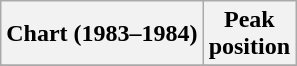<table class="wikitable sortable">
<tr>
<th>Chart (1983–1984)</th>
<th>Peak<br>position</th>
</tr>
<tr>
</tr>
</table>
